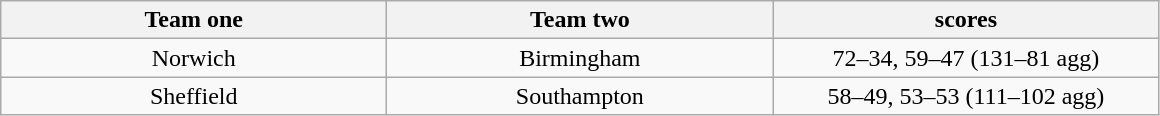<table class="wikitable" style="text-align: center">
<tr>
<th width=250>Team one</th>
<th width=250>Team two</th>
<th width=250>scores</th>
</tr>
<tr>
<td>Norwich</td>
<td>Birmingham</td>
<td>72–34, 59–47 (131–81 agg)</td>
</tr>
<tr>
<td>Sheffield</td>
<td>Southampton</td>
<td>58–49, 53–53 (111–102 agg)</td>
</tr>
</table>
